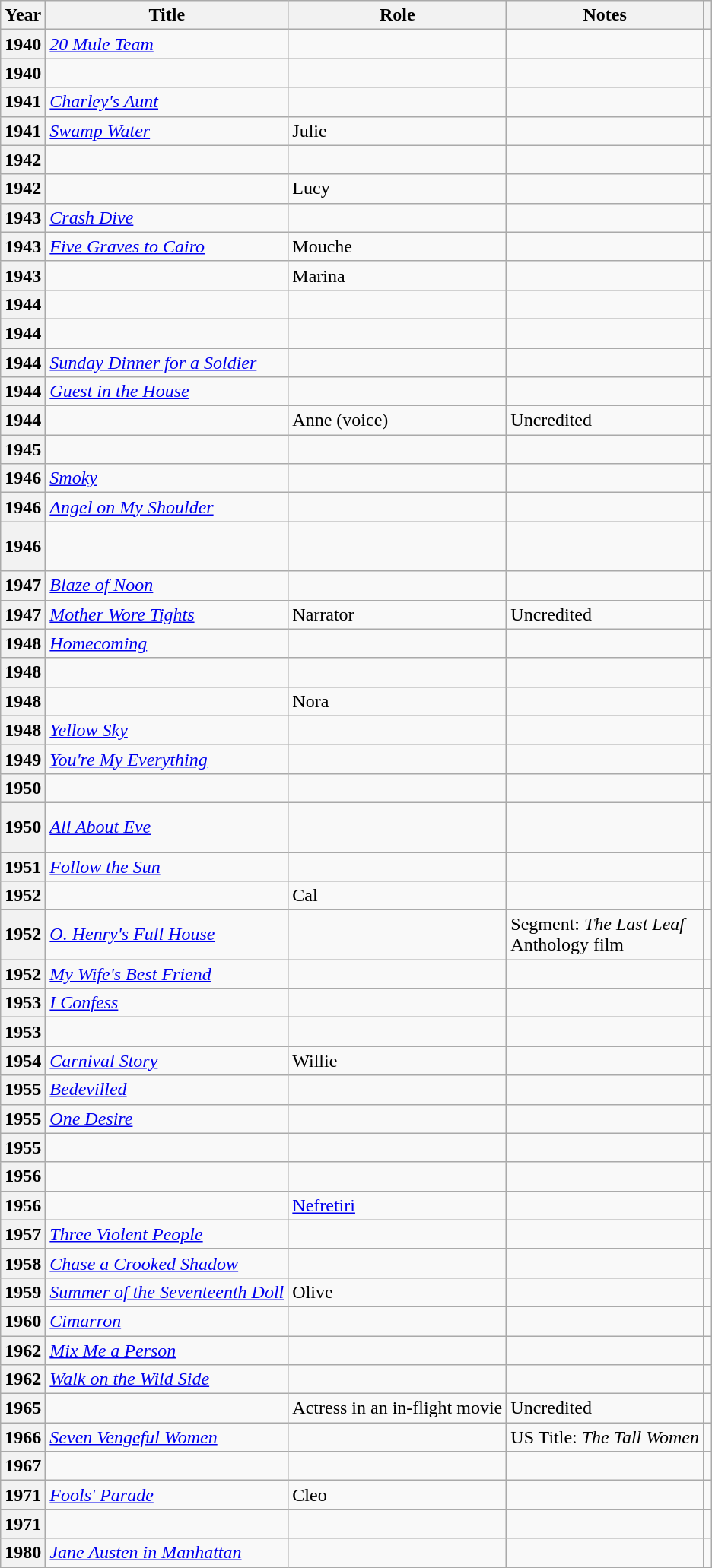<table class="wikitable plainrowheaders sortable">
<tr>
<th scope="col">Year</th>
<th scope="col">Title</th>
<th scope="col">Role</th>
<th scope="col" class="unsortable">Notes</th>
<th scope=col class="unsortable"></th>
</tr>
<tr>
<th scope=row>1940</th>
<td><em><a href='#'>20 Mule Team</a></em></td>
<td></td>
<td></td>
<td style="text-align:center;"></td>
</tr>
<tr>
<th scope=row>1940</th>
<td></td>
<td></td>
<td></td>
<td style="text-align:center;"></td>
</tr>
<tr>
<th scope=row>1941</th>
<td><em><a href='#'>Charley's Aunt</a></em></td>
<td></td>
<td></td>
<td style="text-align:center;"></td>
</tr>
<tr>
<th scope=row>1941</th>
<td><em><a href='#'>Swamp Water</a></em></td>
<td>Julie</td>
<td></td>
<td style="text-align:center;"></td>
</tr>
<tr>
<th scope=row>1942</th>
<td></td>
<td></td>
<td></td>
<td style="text-align:center;"></td>
</tr>
<tr>
<th scope=row>1942</th>
<td></td>
<td>Lucy</td>
<td></td>
<td style="text-align:center;"></td>
</tr>
<tr>
<th scope=row>1943</th>
<td><em><a href='#'>Crash Dive</a></em></td>
<td></td>
<td></td>
<td style="text-align:center;"></td>
</tr>
<tr>
<th scope=row>1943</th>
<td><em><a href='#'>Five Graves to Cairo</a></em></td>
<td>Mouche</td>
<td></td>
<td style="text-align:center;"></td>
</tr>
<tr>
<th scope=row>1943</th>
<td></td>
<td>Marina</td>
<td></td>
<td style="text-align:center;"></td>
</tr>
<tr>
<th scope=row>1944</th>
<td></td>
<td></td>
<td></td>
<td style="text-align:center;"></td>
</tr>
<tr>
<th scope=row>1944</th>
<td></td>
<td></td>
<td></td>
<td style="text-align:center;"></td>
</tr>
<tr>
<th scope=row>1944</th>
<td><em><a href='#'>Sunday Dinner for a Soldier</a></em></td>
<td></td>
<td></td>
<td style="text-align:center;"></td>
</tr>
<tr>
<th scope=row>1944</th>
<td><em><a href='#'>Guest in the House</a></em></td>
<td></td>
<td></td>
<td style="text-align:center;"></td>
</tr>
<tr>
<th scope=row>1944</th>
<td></td>
<td>Anne (voice)</td>
<td>Uncredited</td>
<td style="text-align:center;"></td>
</tr>
<tr>
<th scope=row>1945</th>
<td></td>
<td></td>
<td></td>
<td style="text-align:center;"></td>
</tr>
<tr>
<th scope=row>1946</th>
<td><em><a href='#'>Smoky</a></em></td>
<td></td>
<td></td>
<td style="text-align:center;"></td>
</tr>
<tr>
<th scope=row>1946</th>
<td><em><a href='#'>Angel on My Shoulder</a></em></td>
<td></td>
<td></td>
<td style="text-align:center;"></td>
</tr>
<tr>
<th scope=row>1946</th>
<td></td>
<td></td>
<td></td>
<td style="text-align:center;"><br><br></td>
</tr>
<tr>
<th scope=row>1947</th>
<td><em><a href='#'>Blaze of Noon</a></em></td>
<td></td>
<td></td>
<td style="text-align:center;"></td>
</tr>
<tr>
<th scope=row>1947</th>
<td><em><a href='#'>Mother Wore Tights</a></em></td>
<td>Narrator</td>
<td>Uncredited</td>
<td style="text-align:center;"></td>
</tr>
<tr>
<th scope=row>1948</th>
<td><em><a href='#'>Homecoming</a></em></td>
<td></td>
<td></td>
<td style="text-align:center;"></td>
</tr>
<tr>
<th scope=row>1948</th>
<td></td>
<td></td>
<td></td>
<td style="text-align:center;"></td>
</tr>
<tr>
<th scope=row>1948</th>
<td></td>
<td>Nora</td>
<td></td>
<td style="text-align:center;"></td>
</tr>
<tr>
<th scope=row>1948</th>
<td><em><a href='#'>Yellow Sky</a></em></td>
<td></td>
<td></td>
<td style="text-align:center;"><br></td>
</tr>
<tr>
<th scope=row>1949</th>
<td><em><a href='#'>You're My Everything</a></em></td>
<td></td>
<td></td>
<td style="text-align:center;"></td>
</tr>
<tr>
<th scope=row>1950</th>
<td></td>
<td></td>
<td></td>
<td style="text-align:center;"></td>
</tr>
<tr>
<th scope=row>1950</th>
<td><em><a href='#'>All About Eve</a></em></td>
<td></td>
<td></td>
<td style="text-align:center;"><br><br></td>
</tr>
<tr>
<th scope=row>1951</th>
<td><em><a href='#'>Follow the Sun</a></em></td>
<td></td>
<td></td>
<td style="text-align:center;"></td>
</tr>
<tr>
<th scope=row>1952</th>
<td></td>
<td>Cal</td>
<td></td>
<td style="text-align:center;"></td>
</tr>
<tr>
<th scope=row>1952</th>
<td><em><a href='#'>O. Henry's Full House</a></em></td>
<td></td>
<td>Segment: <em>The Last Leaf</em><br>Anthology film</td>
<td style="text-align:center;"><br></td>
</tr>
<tr>
<th scope=row>1952</th>
<td><em><a href='#'>My Wife's Best Friend</a></em></td>
<td></td>
<td></td>
<td style="text-align:center;"></td>
</tr>
<tr>
<th scope=row>1953</th>
<td><em><a href='#'>I Confess</a></em></td>
<td></td>
<td></td>
<td style="text-align:center;"></td>
</tr>
<tr>
<th scope=row>1953</th>
<td></td>
<td></td>
<td></td>
<td style="text-align:center;"></td>
</tr>
<tr>
<th scope=row>1954</th>
<td><em><a href='#'>Carnival Story</a></em></td>
<td>Willie</td>
<td></td>
<td style="text-align:center;"></td>
</tr>
<tr>
<th scope=row>1955</th>
<td><em><a href='#'>Bedevilled</a></em></td>
<td></td>
<td></td>
<td style="text-align:center;"></td>
</tr>
<tr>
<th scope=row>1955</th>
<td><em><a href='#'>One Desire</a></em></td>
<td></td>
<td></td>
<td style="text-align:center;"></td>
</tr>
<tr>
<th scope=row>1955</th>
<td></td>
<td></td>
<td></td>
<td style="text-align:center;"></td>
</tr>
<tr>
<th scope=row>1956</th>
<td></td>
<td></td>
<td></td>
<td style="text-align:center;"></td>
</tr>
<tr>
<th scope=row>1956</th>
<td></td>
<td><a href='#'>Nefretiri</a></td>
<td></td>
<td style="text-align:center;"></td>
</tr>
<tr>
<th scope=row>1957</th>
<td><em><a href='#'>Three Violent People</a></em></td>
<td></td>
<td></td>
<td style="text-align:center;"></td>
</tr>
<tr>
<th scope=row>1958</th>
<td><em><a href='#'>Chase a Crooked Shadow</a></em></td>
<td></td>
<td></td>
<td style="text-align:center;"></td>
</tr>
<tr>
<th scope=row>1959</th>
<td><em><a href='#'>Summer of the Seventeenth Doll</a></em></td>
<td>Olive</td>
<td></td>
<td style="text-align:center;"></td>
</tr>
<tr>
<th scope=row>1960</th>
<td><em><a href='#'>Cimarron</a></em></td>
<td></td>
<td></td>
<td style="text-align:center;"></td>
</tr>
<tr>
<th scope=row>1962</th>
<td><em><a href='#'>Mix Me a Person</a></em></td>
<td></td>
<td></td>
<td style="text-align:center;"></td>
</tr>
<tr>
<th scope=row>1962</th>
<td><em><a href='#'>Walk on the Wild Side</a></em></td>
<td></td>
<td></td>
<td style="text-align:center;"></td>
</tr>
<tr>
<th scope=row>1965</th>
<td></td>
<td>Actress in an in-flight movie</td>
<td>Uncredited</td>
<td style="text-align:center;"></td>
</tr>
<tr>
<th scope=row>1966</th>
<td><em><a href='#'>Seven Vengeful Women</a></em></td>
<td></td>
<td>US Title: <em>The Tall Women</em></td>
<td style="text-align:center;"><br></td>
</tr>
<tr>
<th scope=row>1967</th>
<td></td>
<td></td>
<td></td>
<td style="text-align:center;"></td>
</tr>
<tr>
<th scope=row>1971</th>
<td><em><a href='#'>Fools' Parade</a></em></td>
<td>Cleo</td>
<td></td>
<td style="text-align:center;"></td>
</tr>
<tr>
<th scope=row>1971</th>
<td></td>
<td></td>
<td></td>
<td style="text-align:center;"></td>
</tr>
<tr>
<th scope=row>1980</th>
<td><em><a href='#'>Jane Austen in Manhattan</a></em></td>
<td></td>
<td></td>
<td style="text-align:center;"></td>
</tr>
</table>
